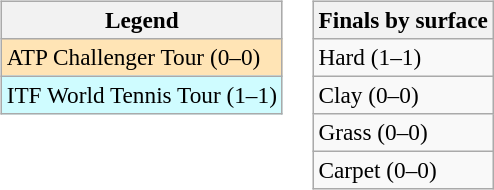<table>
<tr valign=top>
<td><br><table class=wikitable style=font-size:97%>
<tr>
<th>Legend</th>
</tr>
<tr bgcolor=moccasin>
<td>ATP Challenger Tour (0–0)</td>
</tr>
<tr bgcolor=cffcff>
<td>ITF World Tennis Tour (1–1)</td>
</tr>
</table>
</td>
<td><br><table class=wikitable style=font-size:97%>
<tr>
<th>Finals by surface</th>
</tr>
<tr>
<td>Hard (1–1)</td>
</tr>
<tr>
<td>Clay (0–0)</td>
</tr>
<tr>
<td>Grass (0–0)</td>
</tr>
<tr>
<td>Carpet (0–0)</td>
</tr>
</table>
</td>
</tr>
</table>
